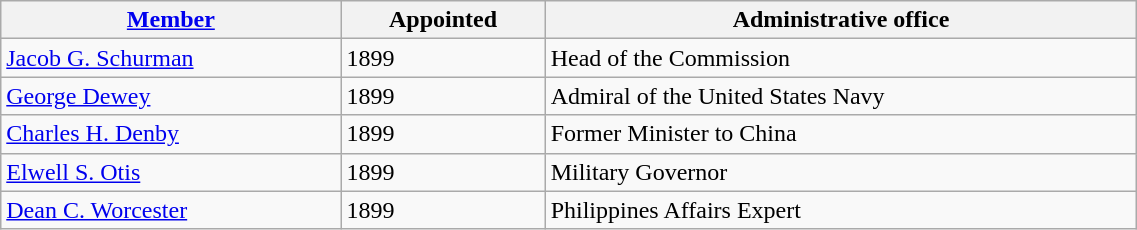<table class="wikitable" width=60%>
<tr>
<th><a href='#'>Member</a></th>
<th>Appointed</th>
<th>Administrative office</th>
</tr>
<tr>
<td><a href='#'>Jacob G. Schurman</a></td>
<td>1899</td>
<td>Head of the Commission</td>
</tr>
<tr>
<td><a href='#'>George Dewey</a></td>
<td>1899</td>
<td>Admiral of the United States Navy</td>
</tr>
<tr>
<td><a href='#'>Charles H. Denby</a></td>
<td>1899</td>
<td>Former Minister to China</td>
</tr>
<tr>
<td><a href='#'>Elwell S. Otis</a></td>
<td>1899</td>
<td>Military Governor</td>
</tr>
<tr>
<td><a href='#'>Dean C. Worcester</a></td>
<td>1899</td>
<td>Philippines Affairs Expert</td>
</tr>
</table>
